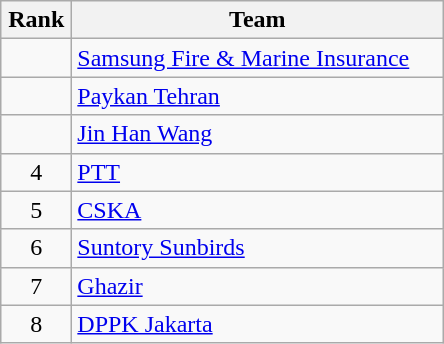<table class="wikitable" style="text-align: center;">
<tr>
<th width=40>Rank</th>
<th width=240>Team</th>
</tr>
<tr>
<td></td>
<td align="left"> <a href='#'>Samsung Fire & Marine Insurance</a></td>
</tr>
<tr>
<td></td>
<td align="left"> <a href='#'>Paykan Tehran</a></td>
</tr>
<tr>
<td></td>
<td align="left"> <a href='#'>Jin Han Wang</a></td>
</tr>
<tr>
<td>4</td>
<td align="left"> <a href='#'>PTT</a></td>
</tr>
<tr>
<td>5</td>
<td align="left"> <a href='#'>CSKA</a></td>
</tr>
<tr>
<td>6</td>
<td align="left"> <a href='#'>Suntory Sunbirds</a></td>
</tr>
<tr>
<td>7</td>
<td align="left"> <a href='#'>Ghazir</a></td>
</tr>
<tr>
<td>8</td>
<td align="left"> <a href='#'>DPPK Jakarta</a></td>
</tr>
</table>
